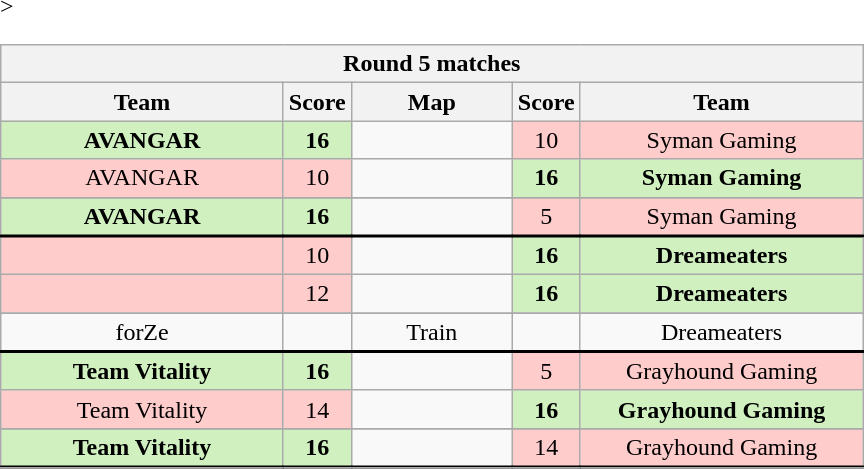<table class="wikitable" style="text-align: center;">
<tr>
<th colspan=5>Round 5 matches</th>
</tr>
<tr <noinclude>>
<th width="181px">Team</th>
<th width="20px">Score</th>
<th width="100px">Map</th>
<th width="20px">Score</th>
<th width="181px">Team</noinclude></th>
</tr>
<tr>
<td style="background: #D0F0C0;"><strong>AVANGAR</strong></td>
<td style="background: #D0F0C0;"><strong>16</strong></td>
<td></td>
<td style="background: #FFCCCC;">10</td>
<td style="background: #FFCCCC;">Syman Gaming</td>
</tr>
<tr>
<td style="background: #FFCCCC;">AVANGAR</td>
<td style="background: #FFCCCC;">10</td>
<td></td>
<td style="background: #D0F0C0;"><strong>16</strong></td>
<td style="background: #D0F0C0;"><strong>Syman Gaming</strong></td>
</tr>
<tr>
</tr>
<tr style="text-align:center;border-width:0 0 2px 0; border-style:solid;border-color:black;">
<td style="background: #D0F0C0;"><strong>AVANGAR</strong></td>
<td style="background: #D0F0C0;"><strong>16</strong></td>
<td></td>
<td style="background: #FFCCCC;">5</td>
<td style="background: #FFCCCC;">Syman Gaming</td>
</tr>
<tr>
<td style="background: #FFCCCC;"></td>
<td style="background: #FFCCCC;">10</td>
<td></td>
<td style="background: #D0F0C0;"><strong>16</strong></td>
<td style="background: #D0F0C0;"><strong>Dreameaters</strong></td>
</tr>
<tr>
<td style="background: #FFCCCC;"></td>
<td style="background: #FFCCCC;">12</td>
<td></td>
<td style="background: #D0F0C0;"><strong>16</strong></td>
<td style="background: #D0F0C0;"><strong>Dreameaters</strong></td>
</tr>
<tr>
</tr>
<tr style="text-align:center;border-width:0 0 2px 0; border-style:solid;border-color:black;">
<td>forZe</td>
<td></td>
<td>Train</td>
<td></td>
<td>Dreameaters</td>
</tr>
<tr>
<td style="background: #D0F0C0;"><strong>Team Vitality</strong></td>
<td style="background: #D0F0C0;"><strong>16</strong></td>
<td></td>
<td style="background: #FFCCCC;">5</td>
<td style="background: #FFCCCC;">Grayhound Gaming</td>
</tr>
<tr>
<td style="background: #FFCCCC;">Team Vitality</td>
<td style="background: #FFCCCC;">14</td>
<td></td>
<td style="background: #D0F0C0;"><strong>16</strong></td>
<td style="background: #D0F0C0;"><strong>Grayhound Gaming</strong></td>
</tr>
<tr>
</tr>
<tr style="text-align:center;border-width:0 0 2px 0; border-style:solid;border-color:black;">
<td style="background: #D0F0C0;"><strong>Team Vitality</strong></td>
<td style="background: #D0F0C0;"><strong>16</strong></td>
<td></td>
<td style="background: #FFCCCC;">14</td>
<td style="background: #FFCCCC;">Grayhound Gaming</td>
</tr>
<tr>
</tr>
</table>
